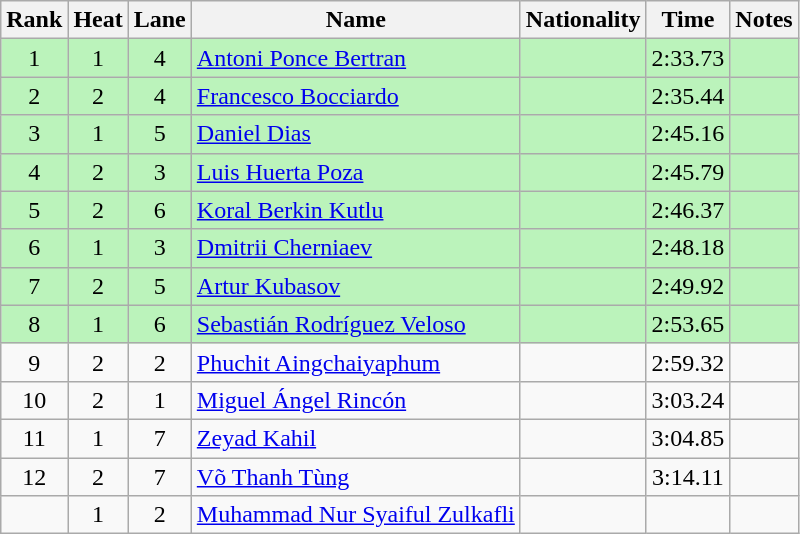<table class="wikitable sortable" style="text-align:center">
<tr>
<th>Rank</th>
<th>Heat</th>
<th>Lane</th>
<th>Name</th>
<th>Nationality</th>
<th>Time</th>
<th>Notes</th>
</tr>
<tr bgcolor=bbf3bb>
<td>1</td>
<td>1</td>
<td>4</td>
<td align=left><a href='#'>Antoni Ponce Bertran</a></td>
<td align=left></td>
<td>2:33.73</td>
<td></td>
</tr>
<tr bgcolor=bbf3bb>
<td>2</td>
<td>2</td>
<td>4</td>
<td align=left><a href='#'>Francesco Bocciardo</a></td>
<td align=left></td>
<td>2:35.44</td>
<td></td>
</tr>
<tr bgcolor=bbf3bb>
<td>3</td>
<td>1</td>
<td>5</td>
<td align=left><a href='#'>Daniel Dias</a></td>
<td align=left></td>
<td>2:45.16</td>
<td></td>
</tr>
<tr bgcolor=bbf3bb>
<td>4</td>
<td>2</td>
<td>3</td>
<td align=left><a href='#'>Luis Huerta Poza</a></td>
<td align=left></td>
<td>2:45.79</td>
<td></td>
</tr>
<tr bgcolor=bbf3bb>
<td>5</td>
<td>2</td>
<td>6</td>
<td align=left><a href='#'>Koral Berkin Kutlu</a></td>
<td align=left></td>
<td>2:46.37</td>
<td></td>
</tr>
<tr bgcolor=bbf3bb>
<td>6</td>
<td>1</td>
<td>3</td>
<td align=left><a href='#'>Dmitrii Cherniaev</a></td>
<td align=left></td>
<td>2:48.18</td>
<td></td>
</tr>
<tr bgcolor=bbf3bb>
<td>7</td>
<td>2</td>
<td>5</td>
<td align=left><a href='#'>Artur Kubasov</a></td>
<td align=left></td>
<td>2:49.92</td>
<td></td>
</tr>
<tr bgcolor=bbf3bb>
<td>8</td>
<td>1</td>
<td>6</td>
<td align=left><a href='#'>Sebastián Rodríguez Veloso</a></td>
<td align=left></td>
<td>2:53.65</td>
<td></td>
</tr>
<tr>
<td>9</td>
<td>2</td>
<td>2</td>
<td align=left><a href='#'>Phuchit Aingchaiyaphum</a></td>
<td align=left></td>
<td>2:59.32</td>
<td></td>
</tr>
<tr>
<td>10</td>
<td>2</td>
<td>1</td>
<td align=left><a href='#'>Miguel Ángel Rincón</a></td>
<td align=left></td>
<td>3:03.24</td>
<td></td>
</tr>
<tr>
<td>11</td>
<td>1</td>
<td>7</td>
<td align=left><a href='#'>Zeyad Kahil</a></td>
<td align=left></td>
<td>3:04.85</td>
<td></td>
</tr>
<tr>
<td>12</td>
<td>2</td>
<td>7</td>
<td align=left><a href='#'>Võ Thanh Tùng</a></td>
<td align=left></td>
<td>3:14.11</td>
<td></td>
</tr>
<tr>
<td></td>
<td>1</td>
<td>2</td>
<td align=left><a href='#'>Muhammad Nur Syaiful Zulkafli</a></td>
<td align=left></td>
<td></td>
<td></td>
</tr>
</table>
